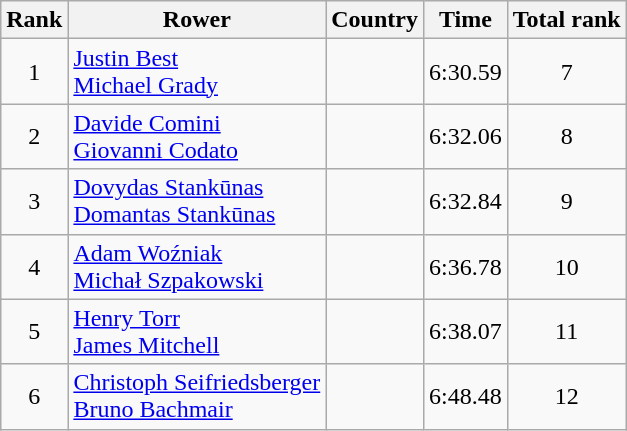<table class="wikitable" style="text-align:center">
<tr>
<th>Rank</th>
<th>Rower</th>
<th>Country</th>
<th>Time</th>
<th>Total rank</th>
</tr>
<tr>
<td>1</td>
<td align="left"><a href='#'>Justin Best</a><br><a href='#'>Michael Grady</a></td>
<td align="left"></td>
<td>6:30.59</td>
<td>7</td>
</tr>
<tr>
<td>2</td>
<td align="left"><a href='#'>Davide Comini</a><br><a href='#'>Giovanni Codato</a></td>
<td align="left"></td>
<td>6:32.06</td>
<td>8</td>
</tr>
<tr>
<td>3</td>
<td align="left"><a href='#'>Dovydas Stankūnas</a><br><a href='#'>Domantas Stankūnas</a></td>
<td align="left"></td>
<td>6:32.84</td>
<td>9</td>
</tr>
<tr>
<td>4</td>
<td align="left"><a href='#'>Adam Woźniak</a><br><a href='#'>Michał Szpakowski</a></td>
<td align="left"></td>
<td>6:36.78</td>
<td>10</td>
</tr>
<tr>
<td>5</td>
<td align="left"><a href='#'>Henry Torr</a><br><a href='#'>James Mitchell</a></td>
<td align="left"></td>
<td>6:38.07</td>
<td>11</td>
</tr>
<tr>
<td>6</td>
<td align="left"><a href='#'>Christoph Seifriedsberger</a><br><a href='#'>Bruno Bachmair</a></td>
<td align="left"></td>
<td>6:48.48</td>
<td>12</td>
</tr>
</table>
